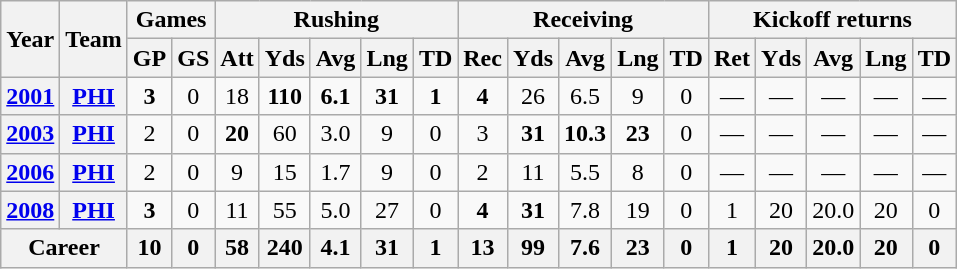<table class="wikitable" style="text-align:center;">
<tr>
<th rowspan="2">Year</th>
<th rowspan="2">Team</th>
<th colspan="2">Games</th>
<th colspan="5">Rushing</th>
<th colspan="5">Receiving</th>
<th colspan="5">Kickoff returns</th>
</tr>
<tr>
<th>GP</th>
<th>GS</th>
<th>Att</th>
<th>Yds</th>
<th>Avg</th>
<th>Lng</th>
<th>TD</th>
<th>Rec</th>
<th>Yds</th>
<th>Avg</th>
<th>Lng</th>
<th>TD</th>
<th>Ret</th>
<th>Yds</th>
<th>Avg</th>
<th>Lng</th>
<th>TD</th>
</tr>
<tr>
<th><a href='#'>2001</a></th>
<th><a href='#'>PHI</a></th>
<td><strong>3</strong></td>
<td>0</td>
<td>18</td>
<td><strong>110</strong></td>
<td><strong>6.1</strong></td>
<td><strong>31</strong></td>
<td><strong>1</strong></td>
<td><strong>4</strong></td>
<td>26</td>
<td>6.5</td>
<td>9</td>
<td>0</td>
<td>—</td>
<td>—</td>
<td>—</td>
<td>—</td>
<td>—</td>
</tr>
<tr>
<th><a href='#'>2003</a></th>
<th><a href='#'>PHI</a></th>
<td>2</td>
<td>0</td>
<td><strong>20</strong></td>
<td>60</td>
<td>3.0</td>
<td>9</td>
<td>0</td>
<td>3</td>
<td><strong>31</strong></td>
<td><strong>10.3</strong></td>
<td><strong>23</strong></td>
<td>0</td>
<td>—</td>
<td>—</td>
<td>—</td>
<td>—</td>
<td>—</td>
</tr>
<tr>
<th><a href='#'>2006</a></th>
<th><a href='#'>PHI</a></th>
<td>2</td>
<td>0</td>
<td>9</td>
<td>15</td>
<td>1.7</td>
<td>9</td>
<td>0</td>
<td>2</td>
<td>11</td>
<td>5.5</td>
<td>8</td>
<td>0</td>
<td>—</td>
<td>—</td>
<td>—</td>
<td>—</td>
<td>—</td>
</tr>
<tr>
<th><a href='#'>2008</a></th>
<th><a href='#'>PHI</a></th>
<td><strong>3</strong></td>
<td>0</td>
<td>11</td>
<td>55</td>
<td>5.0</td>
<td>27</td>
<td>0</td>
<td><strong>4</strong></td>
<td><strong>31</strong></td>
<td>7.8</td>
<td>19</td>
<td>0</td>
<td>1</td>
<td>20</td>
<td>20.0</td>
<td>20</td>
<td>0</td>
</tr>
<tr>
<th colspan="2">Career</th>
<th>10</th>
<th>0</th>
<th>58</th>
<th>240</th>
<th>4.1</th>
<th>31</th>
<th>1</th>
<th>13</th>
<th>99</th>
<th>7.6</th>
<th>23</th>
<th>0</th>
<th>1</th>
<th>20</th>
<th>20.0</th>
<th>20</th>
<th>0</th>
</tr>
</table>
